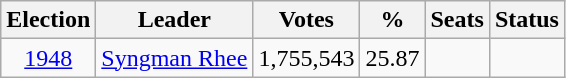<table class="wikitable" style="text-align:center">
<tr>
<th>Election</th>
<th>Leader</th>
<th>Votes</th>
<th>%</th>
<th>Seats</th>
<th>Status</th>
</tr>
<tr>
<td><a href='#'>1948</a></td>
<td><a href='#'>Syngman Rhee</a></td>
<td>1,755,543</td>
<td>25.87</td>
<td></td>
<td></td>
</tr>
</table>
